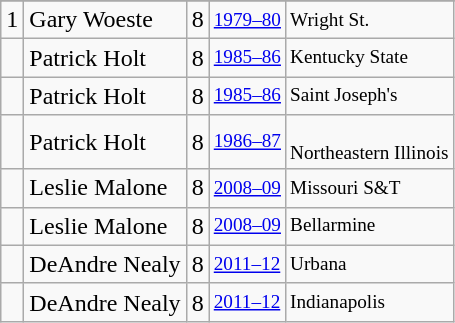<table class="wikitable">
<tr>
</tr>
<tr>
</tr>
<tr>
<td>1</td>
<td>Gary Woeste</td>
<td>8</td>
<td style="font-size:80%;"><a href='#'>1979–80</a></td>
<td style="font-size:80%;">Wright St.</td>
</tr>
<tr>
<td></td>
<td>Patrick Holt</td>
<td>8</td>
<td style="font-size:80%;"><a href='#'>1985–86</a></td>
<td style="font-size:80%;">Kentucky State</td>
</tr>
<tr>
<td></td>
<td>Patrick Holt</td>
<td>8</td>
<td style="font-size:80%;"><a href='#'>1985–86</a></td>
<td style="font-size:80%;">Saint Joseph's</td>
</tr>
<tr>
<td></td>
<td>Patrick Holt</td>
<td>8</td>
<td style="font-size:80%;"><a href='#'>1986–87</a></td>
<td style="font-size:80%;"><br>Northeastern Illinois</td>
</tr>
<tr>
<td></td>
<td>Leslie Malone</td>
<td>8</td>
<td style="font-size:80%;"><a href='#'>2008–09</a></td>
<td style="font-size:80%;">Missouri S&T</td>
</tr>
<tr>
<td></td>
<td>Leslie Malone</td>
<td>8</td>
<td style="font-size:80%;"><a href='#'>2008–09</a></td>
<td style="font-size:80%;">Bellarmine</td>
</tr>
<tr>
<td></td>
<td>DeAndre Nealy</td>
<td>8</td>
<td style="font-size:80%;"><a href='#'>2011–12</a></td>
<td style="font-size:80%;">Urbana</td>
</tr>
<tr>
<td></td>
<td>DeAndre Nealy</td>
<td>8</td>
<td style="font-size:80%;"><a href='#'>2011–12</a></td>
<td style="font-size:80%;">Indianapolis</td>
</tr>
</table>
